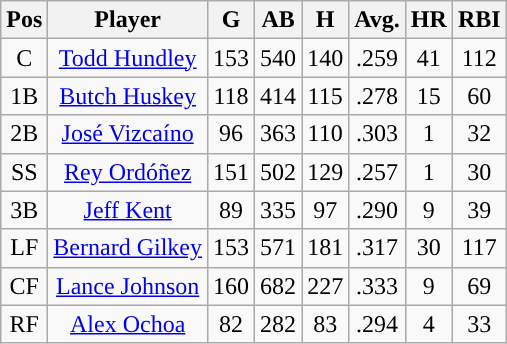<table class="wikitable sortable">
<tr>
<th>Pos</th>
<th>Player</th>
<th>G</th>
<th>AB</th>
<th>H</th>
<th>Avg.</th>
<th>HR</th>
<th>RBI</th>
</tr>
<tr align="center">
<td>C</td>
<td><a href='#'>Todd Hundley</a></td>
<td>153</td>
<td>540</td>
<td>140</td>
<td>.259</td>
<td>41</td>
<td>112</td>
</tr>
<tr align=center>
<td>1B</td>
<td><a href='#'>Butch Huskey</a></td>
<td>118</td>
<td>414</td>
<td>115</td>
<td>.278</td>
<td>15</td>
<td>60</td>
</tr>
<tr align=center>
<td>2B</td>
<td><a href='#'>José Vizcaíno</a></td>
<td>96</td>
<td>363</td>
<td>110</td>
<td>.303</td>
<td>1</td>
<td>32</td>
</tr>
<tr align=center>
<td>SS</td>
<td><a href='#'>Rey Ordóñez</a></td>
<td>151</td>
<td>502</td>
<td>129</td>
<td>.257</td>
<td>1</td>
<td>30</td>
</tr>
<tr align=center>
<td>3B</td>
<td><a href='#'>Jeff Kent</a></td>
<td>89</td>
<td>335</td>
<td>97</td>
<td>.290</td>
<td>9</td>
<td>39</td>
</tr>
<tr align=center>
<td>LF</td>
<td><a href='#'>Bernard Gilkey</a></td>
<td>153</td>
<td>571</td>
<td>181</td>
<td>.317</td>
<td>30</td>
<td>117</td>
</tr>
<tr align=center>
<td>CF</td>
<td><a href='#'>Lance Johnson</a></td>
<td>160</td>
<td>682</td>
<td>227</td>
<td>.333</td>
<td>9</td>
<td>69</td>
</tr>
<tr align=center>
<td>RF</td>
<td><a href='#'>Alex Ochoa</a></td>
<td>82</td>
<td>282</td>
<td>83</td>
<td>.294</td>
<td>4</td>
<td>33</td>
</tr>
</table>
